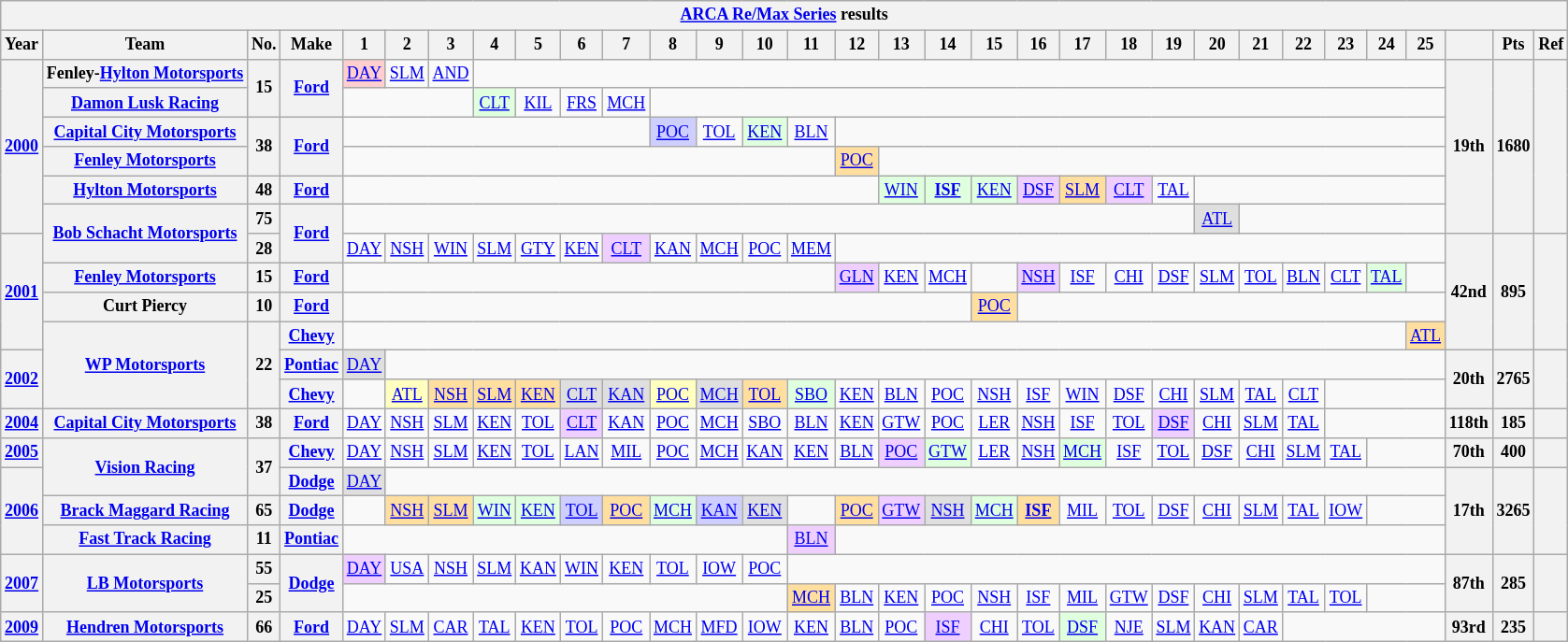<table class="wikitable" style="text-align:center; font-size:75%">
<tr>
<th colspan=32><a href='#'>ARCA Re/Max Series</a> results</th>
</tr>
<tr>
<th>Year</th>
<th>Team</th>
<th>No.</th>
<th>Make</th>
<th>1</th>
<th>2</th>
<th>3</th>
<th>4</th>
<th>5</th>
<th>6</th>
<th>7</th>
<th>8</th>
<th>9</th>
<th>10</th>
<th>11</th>
<th>12</th>
<th>13</th>
<th>14</th>
<th>15</th>
<th>16</th>
<th>17</th>
<th>18</th>
<th>19</th>
<th>20</th>
<th>21</th>
<th>22</th>
<th>23</th>
<th>24</th>
<th>25</th>
<th></th>
<th>Pts</th>
<th>Ref</th>
</tr>
<tr>
<th rowspan=6><a href='#'>2000</a></th>
<th>Fenley-<a href='#'>Hylton Motorsports</a></th>
<th rowspan=2>15</th>
<th rowspan=2><a href='#'>Ford</a></th>
<td style="background:#FFCFCF;"><a href='#'>DAY</a><br></td>
<td><a href='#'>SLM</a></td>
<td><a href='#'>AND</a></td>
<td colspan=22></td>
<th rowspan=6>19th</th>
<th rowspan=6>1680</th>
<th rowspan=6></th>
</tr>
<tr>
<th><a href='#'>Damon Lusk Racing</a></th>
<td colspan=3></td>
<td style="background:#DFFFDF;"><a href='#'>CLT</a><br></td>
<td><a href='#'>KIL</a></td>
<td><a href='#'>FRS</a></td>
<td><a href='#'>MCH</a></td>
<td colspan=18></td>
</tr>
<tr>
<th><a href='#'>Capital City Motorsports</a></th>
<th rowspan=2>38</th>
<th rowspan=2><a href='#'>Ford</a></th>
<td colspan=7></td>
<td style="background:#CFCFFF;"><a href='#'>POC</a><br></td>
<td><a href='#'>TOL</a></td>
<td style="background:#DFFFDF;"><a href='#'>KEN</a><br></td>
<td><a href='#'>BLN</a></td>
<td colspan=14></td>
</tr>
<tr>
<th><a href='#'>Fenley Motorsports</a></th>
<td colspan=11></td>
<td style="background:#FFDF9F;"><a href='#'>POC</a><br></td>
<td colspan=13></td>
</tr>
<tr>
<th><a href='#'>Hylton Motorsports</a></th>
<th>48</th>
<th><a href='#'>Ford</a></th>
<td colspan=12></td>
<td style="background:#DFFFDF;"><a href='#'>WIN</a><br></td>
<td style="background:#DFFFDF;"><strong><a href='#'>ISF</a></strong><br></td>
<td style="background:#DFFFDF;"><a href='#'>KEN</a><br></td>
<td style="background:#EFCFFF;"><a href='#'>DSF</a><br></td>
<td style="background:#FFDF9F;"><a href='#'>SLM</a><br></td>
<td style="background:#EFCFFF;"><a href='#'>CLT</a><br></td>
<td><a href='#'>TAL</a></td>
<td colspan=6></td>
</tr>
<tr>
<th rowspan=2><a href='#'>Bob Schacht Motorsports</a></th>
<th>75</th>
<th rowspan=2><a href='#'>Ford</a></th>
<td colspan=19></td>
<td style="background:#DFDFDF;"><a href='#'>ATL</a><br></td>
<td colspan=5></td>
</tr>
<tr>
<th rowspan=4><a href='#'>2001</a></th>
<th>28</th>
<td><a href='#'>DAY</a></td>
<td><a href='#'>NSH</a></td>
<td><a href='#'>WIN</a></td>
<td><a href='#'>SLM</a></td>
<td><a href='#'>GTY</a></td>
<td><a href='#'>KEN</a></td>
<td style="background:#EFCFFF;"><a href='#'>CLT</a><br></td>
<td><a href='#'>KAN</a></td>
<td><a href='#'>MCH</a></td>
<td><a href='#'>POC</a></td>
<td><a href='#'>MEM</a></td>
<td colspan=14></td>
<th rowspan=4>42nd</th>
<th rowspan=4>895</th>
<th rowspan=4></th>
</tr>
<tr>
<th><a href='#'>Fenley Motorsports</a></th>
<th>15</th>
<th><a href='#'>Ford</a></th>
<td colspan=11></td>
<td style="background:#EFCFFF;"><a href='#'>GLN</a><br></td>
<td><a href='#'>KEN</a></td>
<td><a href='#'>MCH</a></td>
<td></td>
<td style="background:#EFCFFF;"><a href='#'>NSH</a><br></td>
<td><a href='#'>ISF</a></td>
<td><a href='#'>CHI</a></td>
<td><a href='#'>DSF</a></td>
<td><a href='#'>SLM</a></td>
<td><a href='#'>TOL</a></td>
<td><a href='#'>BLN</a></td>
<td><a href='#'>CLT</a></td>
<td style="background:#DFFFDF;"><a href='#'>TAL</a><br></td>
<td></td>
</tr>
<tr>
<th>Curt Piercy</th>
<th>10</th>
<th><a href='#'>Ford</a></th>
<td colspan=14></td>
<td style="background:#FFDF9F;"><a href='#'>POC</a><br></td>
<td colspan=10></td>
</tr>
<tr>
<th rowspan=3><a href='#'>WP Motorsports</a></th>
<th rowspan=3>22</th>
<th><a href='#'>Chevy</a></th>
<td colspan=24></td>
<td style="background:#FFDF9F;"><a href='#'>ATL</a><br></td>
</tr>
<tr>
<th rowspan=2><a href='#'>2002</a></th>
<th><a href='#'>Pontiac</a></th>
<td style="background:#DFDFDF;"><a href='#'>DAY</a><br></td>
<td colspan=24></td>
<th rowspan=2>20th</th>
<th rowspan=2>2765</th>
<th rowspan=2></th>
</tr>
<tr>
<th><a href='#'>Chevy</a></th>
<td></td>
<td style="background:#FFFFBF;"><a href='#'>ATL</a><br></td>
<td style="background:#FFDF9F;"><a href='#'>NSH</a><br></td>
<td style="background:#FFDF9F;"><a href='#'>SLM</a><br></td>
<td style="background:#FFDF9F;"><a href='#'>KEN</a><br></td>
<td style="background:#DFDFDF;"><a href='#'>CLT</a><br></td>
<td style="background:#DFDFDF;"><a href='#'>KAN</a><br></td>
<td style="background:#FFFFBF;"><a href='#'>POC</a><br></td>
<td style="background:#DFDFDF;"><a href='#'>MCH</a><br></td>
<td style="background:#FFDF9F;"><a href='#'>TOL</a><br></td>
<td style="background:#DFFFDF;"><a href='#'>SBO</a><br></td>
<td><a href='#'>KEN</a></td>
<td><a href='#'>BLN</a></td>
<td><a href='#'>POC</a></td>
<td><a href='#'>NSH</a></td>
<td><a href='#'>ISF</a></td>
<td><a href='#'>WIN</a></td>
<td><a href='#'>DSF</a></td>
<td><a href='#'>CHI</a></td>
<td><a href='#'>SLM</a></td>
<td><a href='#'>TAL</a></td>
<td><a href='#'>CLT</a></td>
<td colspan=3></td>
</tr>
<tr>
<th><a href='#'>2004</a></th>
<th><a href='#'>Capital City Motorsports</a></th>
<th>38</th>
<th><a href='#'>Ford</a></th>
<td><a href='#'>DAY</a></td>
<td><a href='#'>NSH</a></td>
<td><a href='#'>SLM</a></td>
<td><a href='#'>KEN</a></td>
<td><a href='#'>TOL</a></td>
<td style="background:#EFCFFF;"><a href='#'>CLT</a><br></td>
<td><a href='#'>KAN</a></td>
<td><a href='#'>POC</a></td>
<td><a href='#'>MCH</a></td>
<td><a href='#'>SBO</a></td>
<td><a href='#'>BLN</a></td>
<td><a href='#'>KEN</a></td>
<td><a href='#'>GTW</a></td>
<td><a href='#'>POC</a></td>
<td><a href='#'>LER</a></td>
<td><a href='#'>NSH</a></td>
<td><a href='#'>ISF</a></td>
<td><a href='#'>TOL</a></td>
<td style="background:#EFCFFF;"><a href='#'>DSF</a><br></td>
<td><a href='#'>CHI</a></td>
<td><a href='#'>SLM</a></td>
<td><a href='#'>TAL</a></td>
<td colspan=3></td>
<th>118th</th>
<th>185</th>
<th></th>
</tr>
<tr>
<th><a href='#'>2005</a></th>
<th rowspan=2><a href='#'>Vision Racing</a></th>
<th rowspan=2>37</th>
<th><a href='#'>Chevy</a></th>
<td><a href='#'>DAY</a></td>
<td><a href='#'>NSH</a></td>
<td><a href='#'>SLM</a></td>
<td><a href='#'>KEN</a></td>
<td><a href='#'>TOL</a></td>
<td><a href='#'>LAN</a></td>
<td><a href='#'>MIL</a></td>
<td><a href='#'>POC</a></td>
<td><a href='#'>MCH</a></td>
<td><a href='#'>KAN</a></td>
<td><a href='#'>KEN</a></td>
<td><a href='#'>BLN</a></td>
<td style="background:#EFCFFF;"><a href='#'>POC</a><br></td>
<td style="background:#DFFFDF;"><a href='#'>GTW</a><br></td>
<td><a href='#'>LER</a></td>
<td><a href='#'>NSH</a></td>
<td style="background:#DFFFDF;"><a href='#'>MCH</a><br></td>
<td><a href='#'>ISF</a></td>
<td><a href='#'>TOL</a></td>
<td><a href='#'>DSF</a></td>
<td><a href='#'>CHI</a></td>
<td><a href='#'>SLM</a></td>
<td><a href='#'>TAL</a></td>
<td colspan=2></td>
<th>70th</th>
<th>400</th>
<th></th>
</tr>
<tr>
<th rowspan=3><a href='#'>2006</a></th>
<th><a href='#'>Dodge</a></th>
<td style="background:#DFDFDF;"><a href='#'>DAY</a><br></td>
<td colspan=24></td>
<th rowspan=3>17th</th>
<th rowspan=3>3265</th>
<th rowspan=3></th>
</tr>
<tr>
<th><a href='#'>Brack Maggard Racing</a></th>
<th>65</th>
<th><a href='#'>Dodge</a></th>
<td></td>
<td style="background:#FFDF9F;"><a href='#'>NSH</a><br></td>
<td style="background:#FFDF9F;"><a href='#'>SLM</a><br></td>
<td style="background:#DFFFDF;"><a href='#'>WIN</a><br></td>
<td style="background:#DFFFDF;"><a href='#'>KEN</a><br></td>
<td style="background:#CFCFFF;"><a href='#'>TOL</a><br></td>
<td style="background:#FFDF9F;"><a href='#'>POC</a><br></td>
<td style="background:#DFFFDF;"><a href='#'>MCH</a><br></td>
<td style="background:#CFCFFF;"><a href='#'>KAN</a><br></td>
<td style="background:#DFDFDF;"><a href='#'>KEN</a><br></td>
<td></td>
<td style="background:#FFDF9F;"><a href='#'>POC</a><br></td>
<td style="background:#EFCFFF;"><a href='#'>GTW</a><br></td>
<td style="background:#DFDFDF;"><a href='#'>NSH</a><br></td>
<td style="background:#DFFFDF;"><a href='#'>MCH</a><br></td>
<td style="background:#FFDF9F;"><strong><a href='#'>ISF</a></strong><br></td>
<td><a href='#'>MIL</a></td>
<td><a href='#'>TOL</a></td>
<td><a href='#'>DSF</a></td>
<td><a href='#'>CHI</a></td>
<td><a href='#'>SLM</a></td>
<td><a href='#'>TAL</a></td>
<td><a href='#'>IOW</a></td>
<td colspan=2></td>
</tr>
<tr>
<th><a href='#'>Fast Track Racing</a></th>
<th>11</th>
<th><a href='#'>Pontiac</a></th>
<td colspan=10></td>
<td style="background:#EFCFFF;"><a href='#'>BLN</a><br></td>
<td colspan=14></td>
</tr>
<tr>
<th rowspan=2><a href='#'>2007</a></th>
<th rowspan=2><a href='#'>LB Motorsports</a></th>
<th>55</th>
<th rowspan=2><a href='#'>Dodge</a></th>
<td style="background:#EFCFFF;"><a href='#'>DAY</a><br></td>
<td><a href='#'>USA</a></td>
<td><a href='#'>NSH</a></td>
<td><a href='#'>SLM</a></td>
<td><a href='#'>KAN</a></td>
<td><a href='#'>WIN</a></td>
<td><a href='#'>KEN</a></td>
<td><a href='#'>TOL</a></td>
<td><a href='#'>IOW</a></td>
<td><a href='#'>POC</a></td>
<td colspan=15></td>
<th rowspan=2>87th</th>
<th rowspan=2>285</th>
<th rowspan=2></th>
</tr>
<tr>
<th>25</th>
<td colspan=10></td>
<td style="background:#FFDF9F;"><a href='#'>MCH</a><br></td>
<td><a href='#'>BLN</a></td>
<td><a href='#'>KEN</a></td>
<td><a href='#'>POC</a></td>
<td><a href='#'>NSH</a></td>
<td><a href='#'>ISF</a></td>
<td><a href='#'>MIL</a></td>
<td><a href='#'>GTW</a></td>
<td><a href='#'>DSF</a></td>
<td><a href='#'>CHI</a></td>
<td><a href='#'>SLM</a></td>
<td><a href='#'>TAL</a></td>
<td><a href='#'>TOL</a></td>
<td colspan=2></td>
</tr>
<tr>
<th><a href='#'>2009</a></th>
<th><a href='#'>Hendren Motorsports</a></th>
<th>66</th>
<th><a href='#'>Ford</a></th>
<td><a href='#'>DAY</a></td>
<td><a href='#'>SLM</a></td>
<td><a href='#'>CAR</a></td>
<td><a href='#'>TAL</a></td>
<td><a href='#'>KEN</a></td>
<td><a href='#'>TOL</a></td>
<td><a href='#'>POC</a></td>
<td><a href='#'>MCH</a></td>
<td><a href='#'>MFD</a></td>
<td><a href='#'>IOW</a></td>
<td><a href='#'>KEN</a></td>
<td><a href='#'>BLN</a></td>
<td><a href='#'>POC</a></td>
<td style="background:#EFCFFF;"><a href='#'>ISF</a><br></td>
<td><a href='#'>CHI</a></td>
<td><a href='#'>TOL</a></td>
<td style="background:#DFFFDF;"><a href='#'>DSF</a><br></td>
<td><a href='#'>NJE</a></td>
<td><a href='#'>SLM</a></td>
<td><a href='#'>KAN</a></td>
<td><a href='#'>CAR</a></td>
<td colspan=4></td>
<th>93rd</th>
<th>235</th>
<th></th>
</tr>
</table>
